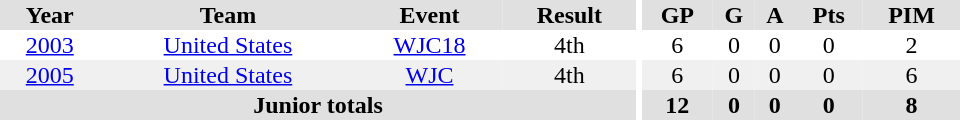<table border="0" cellpadding="1" cellspacing="0" ID="Table3" style="text-align:center; width:40em">
<tr ALIGN="center" bgcolor="#e0e0e0">
<th>Year</th>
<th>Team</th>
<th>Event</th>
<th>Result</th>
<th rowspan="99" bgcolor="#ffffff"></th>
<th>GP</th>
<th>G</th>
<th>A</th>
<th>Pts</th>
<th>PIM</th>
</tr>
<tr>
<td><a href='#'>2003</a></td>
<td><a href='#'>United States</a></td>
<td><a href='#'>WJC18</a></td>
<td>4th</td>
<td>6</td>
<td>0</td>
<td>0</td>
<td>0</td>
<td>2</td>
</tr>
<tr bgcolor="#f0f0f0">
<td><a href='#'>2005</a></td>
<td><a href='#'>United States</a></td>
<td><a href='#'>WJC</a></td>
<td>4th</td>
<td>6</td>
<td>0</td>
<td>0</td>
<td>0</td>
<td>6</td>
</tr>
<tr bgcolor="#e0e0e0">
<th colspan="4">Junior totals</th>
<th>12</th>
<th>0</th>
<th>0</th>
<th>0</th>
<th>8</th>
</tr>
</table>
